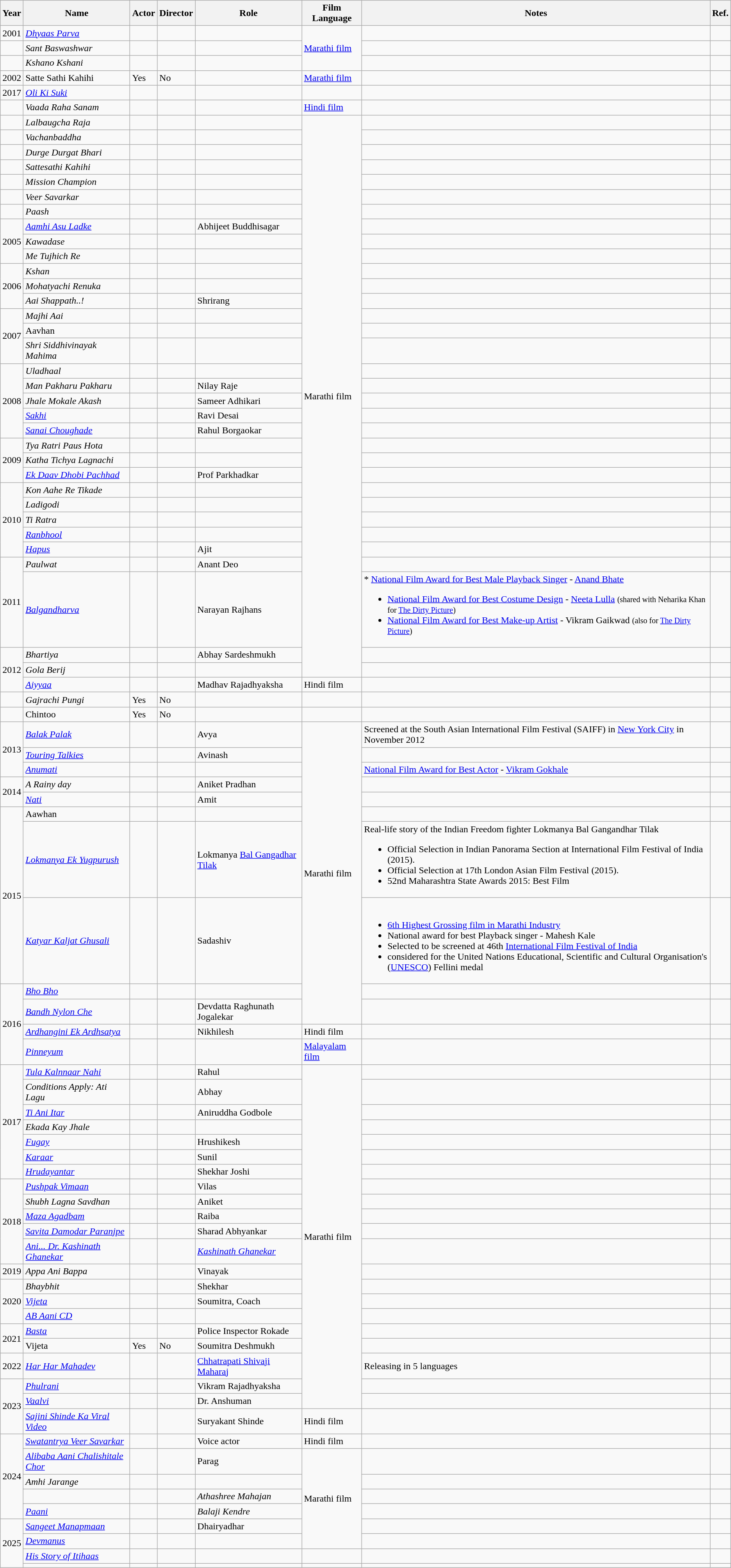<table class="wikitable">
<tr>
<th>Year</th>
<th>Name</th>
<th>Actor</th>
<th>Director</th>
<th>Role</th>
<th>Film Language</th>
<th>Notes</th>
<th>Ref.</th>
</tr>
<tr>
<td>2001</td>
<td><em><a href='#'>Dhyaas Parva</a></em></td>
<td></td>
<td></td>
<td></td>
<td rowspan="3"><a href='#'>Marathi film</a></td>
<td></td>
<td></td>
</tr>
<tr>
<td></td>
<td><em>Sant Baswashwar</em></td>
<td></td>
<td></td>
<td></td>
<td></td>
<td></td>
</tr>
<tr>
<td></td>
<td><em>Kshano Kshani</em></td>
<td></td>
<td></td>
<td></td>
<td></td>
<td></td>
</tr>
<tr>
<td>2002</td>
<td>Satte Sathi Kahihi</td>
<td>Yes</td>
<td>No</td>
<td></td>
<td><a href='#'>Marathi film</a></td>
<td></td>
<td></td>
</tr>
<tr>
<td>2017</td>
<td><em><a href='#'>Oli Ki Suki</a></em></td>
<td></td>
<td></td>
<td></td>
<td></td>
<td></td>
<td></td>
</tr>
<tr>
<td></td>
<td><em>Vaada Raha Sanam</em></td>
<td></td>
<td></td>
<td></td>
<td><a href='#'>Hindi film</a></td>
<td></td>
<td></td>
</tr>
<tr>
<td></td>
<td><em>Lalbaugcha Raja</em></td>
<td></td>
<td></td>
<td></td>
<td Rowspan="33">Marathi film</td>
<td></td>
<td></td>
</tr>
<tr>
<td></td>
<td><em>Vachanbaddha</em></td>
<td></td>
<td></td>
<td></td>
<td></td>
<td></td>
</tr>
<tr>
<td></td>
<td><em>Durge Durgat Bhari</em></td>
<td></td>
<td></td>
<td></td>
<td></td>
<td></td>
</tr>
<tr>
<td></td>
<td><em>Sattesathi Kahihi</em></td>
<td></td>
<td></td>
<td></td>
<td></td>
<td></td>
</tr>
<tr>
<td></td>
<td><em>Mission Champion</em></td>
<td></td>
<td></td>
<td></td>
<td></td>
<td></td>
</tr>
<tr>
<td></td>
<td><em>Veer Savarkar</em></td>
<td></td>
<td></td>
<td></td>
<td></td>
<td></td>
</tr>
<tr>
<td></td>
<td><em>Paash</em></td>
<td></td>
<td></td>
<td></td>
<td></td>
<td></td>
</tr>
<tr>
<td Rowspan="3">2005</td>
<td><em><a href='#'>Aamhi Asu Ladke</a></em></td>
<td></td>
<td></td>
<td>Abhijeet Buddhisagar</td>
<td></td>
<td></td>
</tr>
<tr>
<td><em>Kawadase</em></td>
<td></td>
<td></td>
<td></td>
<td></td>
<td></td>
</tr>
<tr>
<td><em>Me Tujhich Re</em></td>
<td></td>
<td></td>
<td></td>
<td></td>
<td></td>
</tr>
<tr>
<td Rowspan="3">2006</td>
<td><em>Kshan</em></td>
<td></td>
<td></td>
<td></td>
<td></td>
<td></td>
</tr>
<tr>
<td><em>Mohatyachi Renuka</em></td>
<td></td>
<td></td>
<td></td>
<td></td>
<td></td>
</tr>
<tr>
<td><em>Aai Shappath..!</em></td>
<td></td>
<td></td>
<td>Shrirang</td>
<td></td>
<td></td>
</tr>
<tr>
<td Rowspan="3">2007</td>
<td><em>Majhi Aai</em></td>
<td></td>
<td></td>
<td></td>
<td></td>
<td></td>
</tr>
<tr>
<td>Aavhan</td>
<td></td>
<td></td>
<td></td>
<td></td>
<td></td>
</tr>
<tr>
<td><em>Shri Siddhivinayak Mahima</em></td>
<td></td>
<td></td>
<td></td>
<td></td>
<td></td>
</tr>
<tr>
<td Rowspan="5">2008</td>
<td><em>Uladhaal</em></td>
<td></td>
<td></td>
<td></td>
<td></td>
<td></td>
</tr>
<tr>
<td><em>Man Pakharu Pakharu</em></td>
<td></td>
<td></td>
<td>Nilay Raje</td>
<td></td>
<td></td>
</tr>
<tr>
<td><em>Jhale Mokale Akash</em></td>
<td></td>
<td></td>
<td>Sameer Adhikari</td>
<td></td>
<td></td>
</tr>
<tr>
<td><em><a href='#'>Sakhi</a></em></td>
<td></td>
<td></td>
<td>Ravi Desai</td>
<td></td>
<td></td>
</tr>
<tr>
<td><em><a href='#'>Sanai Choughade</a></em></td>
<td></td>
<td></td>
<td>Rahul Borgaokar</td>
<td></td>
<td></td>
</tr>
<tr>
<td Rowspan="3">2009</td>
<td><em>Tya Ratri Paus Hota</em></td>
<td></td>
<td></td>
<td></td>
<td></td>
<td></td>
</tr>
<tr>
<td><em>Katha Tichya Lagnachi</em></td>
<td></td>
<td></td>
<td></td>
<td></td>
<td></td>
</tr>
<tr>
<td><em><a href='#'>Ek Daav Dhobi Pachhad</a></em></td>
<td></td>
<td></td>
<td>Prof Parkhadkar</td>
<td></td>
<td></td>
</tr>
<tr>
<td Rowspan="5">2010</td>
<td><em>Kon Aahe Re Tikade</em></td>
<td></td>
<td></td>
<td></td>
<td></td>
<td></td>
</tr>
<tr>
<td><em>Ladigodi</em></td>
<td></td>
<td></td>
<td></td>
<td></td>
<td></td>
</tr>
<tr>
<td><em>Ti Ratra</em></td>
<td></td>
<td></td>
<td></td>
<td></td>
<td></td>
</tr>
<tr>
<td><em><a href='#'>Ranbhool</a></em></td>
<td></td>
<td></td>
<td></td>
<td></td>
<td></td>
</tr>
<tr>
<td><em><a href='#'>Hapus</a></em></td>
<td></td>
<td></td>
<td>Ajit</td>
<td></td>
<td></td>
</tr>
<tr>
<td Rowspan="2">2011</td>
<td><em>Paulwat</em></td>
<td></td>
<td></td>
<td>Anant Deo</td>
<td></td>
<td></td>
</tr>
<tr>
<td><em><a href='#'>Balgandharva</a></em></td>
<td></td>
<td></td>
<td>Narayan Rajhans</td>
<td>* <a href='#'>National Film Award for Best Male Playback Singer</a> - <a href='#'>Anand Bhate</a><br><ul><li><a href='#'>National Film Award for Best Costume Design</a> - <a href='#'>Neeta Lulla</a> <small>(shared with Neharika Khan for <a href='#'>The Dirty Picture</a>)</small></li><li><a href='#'>National Film Award for Best Make-up Artist</a> - Vikram Gaikwad <small>(also for <a href='#'>The Dirty Picture</a>)</small></li></ul></td>
<td></td>
</tr>
<tr>
<td Rowspan="3">2012</td>
<td><em>Bhartiya</em></td>
<td></td>
<td></td>
<td>Abhay Sardeshmukh</td>
<td></td>
<td></td>
</tr>
<tr>
<td><em>Gola Berij</em></td>
<td></td>
<td></td>
<td></td>
<td></td>
<td></td>
</tr>
<tr>
<td><em><a href='#'>Aiyyaa</a></em></td>
<td></td>
<td></td>
<td>Madhav Rajadhyaksha</td>
<td>Hindi film</td>
<td></td>
<td></td>
</tr>
<tr>
<td></td>
<td><em>Gajrachi Pungi</em></td>
<td>Yes</td>
<td>No</td>
<td></td>
<td></td>
<td></td>
<td></td>
</tr>
<tr>
<td></td>
<td>Chintoo</td>
<td>Yes</td>
<td>No</td>
<td></td>
<td></td>
<td></td>
<td></td>
</tr>
<tr>
<td Rowspan="3">2013</td>
<td><em><a href='#'>Balak Palak</a></em></td>
<td></td>
<td></td>
<td>Avya</td>
<td rowspan="10">Marathi film</td>
<td>Screened at the South Asian International Film Festival (SAIFF) in <a href='#'>New York City</a> in November 2012</td>
<td></td>
</tr>
<tr>
<td><em><a href='#'>Touring Talkies</a></em></td>
<td></td>
<td></td>
<td>Avinash</td>
<td></td>
<td></td>
</tr>
<tr>
<td><em><a href='#'>Anumati</a></em></td>
<td></td>
<td></td>
<td></td>
<td><a href='#'>National Film Award for Best Actor</a> - <a href='#'>Vikram Gokhale</a></td>
<td></td>
</tr>
<tr>
<td Rowspan="2">2014</td>
<td><em>A Rainy day</em></td>
<td></td>
<td></td>
<td>Aniket Pradhan</td>
<td></td>
<td></td>
</tr>
<tr>
<td><em><a href='#'>Nati</a></em></td>
<td></td>
<td></td>
<td>Amit</td>
<td></td>
<td></td>
</tr>
<tr>
<td Rowspan="3">2015</td>
<td>Aawhan</td>
<td></td>
<td></td>
<td></td>
<td></td>
<td></td>
</tr>
<tr>
<td><em><a href='#'>Lokmanya Ek Yugpurush</a></em></td>
<td></td>
<td></td>
<td>Lokmanya <a href='#'>Bal Gangadhar Tilak</a></td>
<td>Real-life story of the Indian Freedom fighter Lokmanya Bal Gangandhar Tilak<br><ul><li>Official Selection in Indian Panorama Section at International Film Festival of India (2015).</li><li>Official Selection at 17th London Asian Film Festival (2015).</li><li>52nd Maharashtra State Awards 2015: Best Film</li></ul></td>
<td></td>
</tr>
<tr>
<td><em><a href='#'>Katyar Kaljat Ghusali</a></em></td>
<td></td>
<td></td>
<td>Sadashiv</td>
<td><br><ul><li><a href='#'>6th Highest Grossing film in Marathi Industry</a></li><li>National award for best Playback singer - Mahesh Kale</li><li>Selected to be screened at 46th <a href='#'>International Film Festival of India</a></li><li>considered for the United Nations Educational, Scientific and Cultural Organisation's (<a href='#'>UNESCO</a>) Fellini medal</li></ul></td>
<td></td>
</tr>
<tr>
<td Rowspan="4">2016</td>
<td><em><a href='#'>Bho Bho</a></em></td>
<td></td>
<td></td>
<td></td>
<td></td>
<td></td>
</tr>
<tr>
<td><em><a href='#'>Bandh Nylon Che</a></em></td>
<td></td>
<td></td>
<td>Devdatta Raghunath Jogalekar</td>
<td></td>
<td></td>
</tr>
<tr>
<td><em><a href='#'>Ardhangini Ek Ardhsatya</a></em></td>
<td></td>
<td></td>
<td>Nikhilesh</td>
<td>Hindi film</td>
<td></td>
<td></td>
</tr>
<tr>
<td><em><a href='#'>Pinneyum</a></em></td>
<td></td>
<td></td>
<td></td>
<td><a href='#'>Malayalam film</a></td>
<td></td>
<td></td>
</tr>
<tr>
<td Rowspan="7">2017</td>
<td><em><a href='#'>Tula Kalnnaar Nahi</a></em></td>
<td></td>
<td></td>
<td>Rahul</td>
<td rowspan="21">Marathi film</td>
<td></td>
<td></td>
</tr>
<tr>
<td><em>Conditions Apply: Ati Lagu</em></td>
<td></td>
<td></td>
<td>Abhay</td>
<td></td>
<td></td>
</tr>
<tr>
<td><em><a href='#'>Ti Ani Itar</a></em></td>
<td></td>
<td></td>
<td>Aniruddha Godbole</td>
<td></td>
<td></td>
</tr>
<tr>
<td><em>Ekada Kay Jhale</em></td>
<td></td>
<td></td>
<td></td>
<td></td>
<td></td>
</tr>
<tr>
<td><em><a href='#'>Fugay</a></em></td>
<td></td>
<td></td>
<td>Hrushikesh</td>
<td></td>
<td></td>
</tr>
<tr>
<td><em><a href='#'>Karaar</a></em></td>
<td></td>
<td></td>
<td>Sunil</td>
<td></td>
<td></td>
</tr>
<tr>
<td><em><a href='#'>Hrudayantar</a></em></td>
<td></td>
<td></td>
<td>Shekhar Joshi</td>
<td></td>
<td></td>
</tr>
<tr>
<td Rowspan="5">2018</td>
<td><em><a href='#'>Pushpak Vimaan</a></em></td>
<td></td>
<td></td>
<td>Vilas</td>
<td></td>
<td></td>
</tr>
<tr>
<td><em>Shubh Lagna Savdhan</em></td>
<td></td>
<td></td>
<td>Aniket</td>
<td></td>
<td></td>
</tr>
<tr>
<td><em><a href='#'>Maza Agadbam</a></em></td>
<td></td>
<td></td>
<td>Raiba</td>
<td></td>
<td></td>
</tr>
<tr>
<td><em><a href='#'>Savita Damodar Paranjpe</a></em></td>
<td></td>
<td></td>
<td>Sharad Abhyankar</td>
<td></td>
<td></td>
</tr>
<tr>
<td><em><a href='#'>Ani... Dr. Kashinath Ghanekar</a></em></td>
<td></td>
<td></td>
<td><em><a href='#'>Kashinath Ghanekar</a></em></td>
<td></td>
<td></td>
</tr>
<tr>
<td>2019</td>
<td><em>Appa Ani Bappa</em></td>
<td></td>
<td></td>
<td>Vinayak</td>
<td></td>
<td></td>
</tr>
<tr>
<td Rowspan="3">2020</td>
<td><em>Bhaybhit</em></td>
<td></td>
<td></td>
<td>Shekhar</td>
<td></td>
<td></td>
</tr>
<tr>
<td><em><a href='#'>Vijeta</a></em></td>
<td></td>
<td></td>
<td>Soumitra, Coach</td>
<td></td>
<td></td>
</tr>
<tr>
<td><em><a href='#'>AB Aani CD</a></em></td>
<td></td>
<td></td>
<td></td>
<td></td>
<td></td>
</tr>
<tr>
<td rowspan="2">2021</td>
<td><em><a href='#'>Basta</a></em></td>
<td></td>
<td></td>
<td>Police Inspector Rokade</td>
<td></td>
<td></td>
</tr>
<tr>
<td>Vijeta</td>
<td>Yes</td>
<td>No</td>
<td>Soumitra Deshmukh</td>
<td></td>
<td></td>
</tr>
<tr>
<td>2022</td>
<td><em><a href='#'>Har Har Mahadev</a></em></td>
<td></td>
<td></td>
<td><a href='#'>Chhatrapati Shivaji Maharaj</a></td>
<td>Releasing in 5 languages</td>
<td></td>
</tr>
<tr>
<td rowspan="3">2023</td>
<td><em><a href='#'>Phulrani</a></em></td>
<td></td>
<td></td>
<td>Vikram Rajadhyaksha</td>
<td></td>
<td></td>
</tr>
<tr>
<td><em><a href='#'>Vaalvi</a></em></td>
<td></td>
<td></td>
<td>Dr. Anshuman</td>
<td></td>
<td></td>
</tr>
<tr>
<td><em><a href='#'>Sajini Shinde Ka Viral Video</a></em></td>
<td></td>
<td></td>
<td>Suryakant Shinde</td>
<td>Hindi film</td>
<td></td>
<td></td>
</tr>
<tr>
<td rowspan="5">2024</td>
<td><em><a href='#'>Swatantrya Veer Savarkar</a></em></td>
<td></td>
<td></td>
<td>Voice actor</td>
<td>Hindi film</td>
<td></td>
<td></td>
</tr>
<tr>
<td><em><a href='#'>Alibaba Aani Chalishitale Chor</a></em></td>
<td></td>
<td></td>
<td>Parag</td>
<td rowspan="6">Marathi film</td>
<td></td>
<td></td>
</tr>
<tr>
<td><em>Amhi Jarange</em></td>
<td></td>
<td></td>
<td></td>
<td></td>
<td></td>
</tr>
<tr>
<td><em></em></td>
<td></td>
<td></td>
<td><em>Athashree Mahajan</em></td>
<td></td>
<td></td>
</tr>
<tr>
<td><em><a href='#'>Paani</a></em></td>
<td></td>
<td></td>
<td><em>Balaji Kendre</em></td>
<td></td>
<td></td>
</tr>
<tr>
<td rowspan="6">2025</td>
<td><em><a href='#'>Sangeet Manapmaan</a></em></td>
<td></td>
<td></td>
<td>Dhairyadhar</td>
<td></td>
<td></td>
</tr>
<tr>
<td><em><a href='#'>Devmanus</a></em></td>
<td></td>
<td></td>
<td></td>
<td></td>
<td></td>
</tr>
<tr>
<td><em><a href='#'>His Story of Itihaas</a></em></td>
<td></td>
<td></td>
<td></td>
<td></td>
<td></td>
</tr>
<tr>
<td></td>
<td></td>
<td></td>
<td></td>
<td></td>
<td></td>
<td></td>
</tr>
</table>
